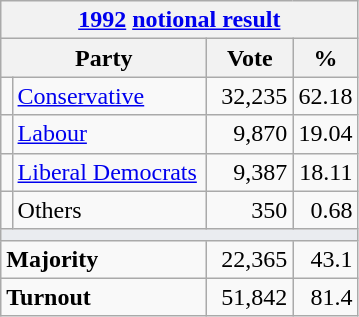<table class="wikitable">
<tr>
<th colspan="4"><a href='#'>1992</a> <a href='#'>notional result</a></th>
</tr>
<tr>
<th bgcolor="#DDDDFF" width="130px" colspan="2">Party</th>
<th bgcolor="#DDDDFF" width="50px">Vote</th>
<th bgcolor="#DDDDFF" width="30px">%</th>
</tr>
<tr>
<td></td>
<td><a href='#'>Conservative</a></td>
<td align=right>32,235</td>
<td align=right>62.18</td>
</tr>
<tr>
<td></td>
<td><a href='#'>Labour</a></td>
<td align=right>9,870</td>
<td align=right>19.04</td>
</tr>
<tr>
<td></td>
<td><a href='#'>Liberal Democrats</a></td>
<td align=right>9,387</td>
<td align=right>18.11</td>
</tr>
<tr>
<td></td>
<td>Others</td>
<td align=right>350</td>
<td align=right>0.68</td>
</tr>
<tr>
<td colspan="4" bgcolor="#EAECF0"></td>
</tr>
<tr>
<td colspan="2"><strong>Majority</strong></td>
<td align=right>22,365</td>
<td align=right>43.1</td>
</tr>
<tr>
<td colspan="2"><strong>Turnout</strong></td>
<td align=right>51,842</td>
<td align=right>81.4</td>
</tr>
</table>
